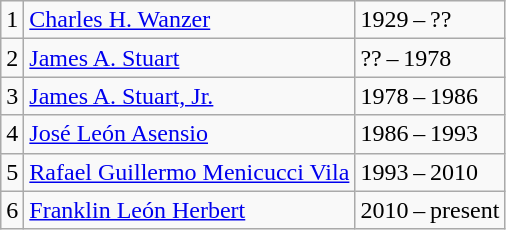<table class="wikitable">
<tr>
<td>1</td>
<td><a href='#'>Charles H. Wanzer</a></td>
<td>1929 – ??</td>
</tr>
<tr>
<td>2</td>
<td><a href='#'>James A. Stuart</a></td>
<td>?? – 1978</td>
</tr>
<tr>
<td>3</td>
<td><a href='#'>James A. Stuart, Jr.</a></td>
<td>1978 – 1986</td>
</tr>
<tr>
<td>4</td>
<td><a href='#'>José León Asensio</a></td>
<td>1986 – 1993</td>
</tr>
<tr>
<td>5</td>
<td><a href='#'>Rafael Guillermo Menicucci Vila</a></td>
<td>1993 – 2010</td>
</tr>
<tr>
<td>6</td>
<td><a href='#'>Franklin León Herbert</a></td>
<td>2010 – present</td>
</tr>
</table>
